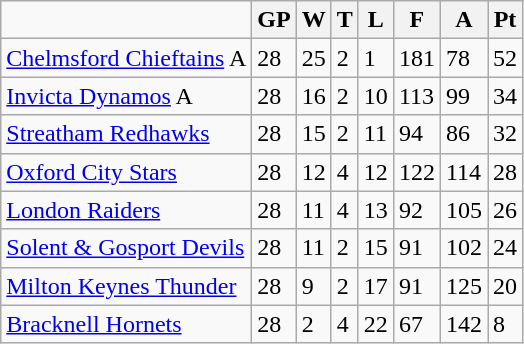<table class="wikitable">
<tr>
<td></td>
<th>GP</th>
<th>W</th>
<th>T</th>
<th>L</th>
<th>F</th>
<th>A</th>
<th>Pt</th>
</tr>
<tr>
<td><a href='#'>Chelmsford Chieftains</a> A</td>
<td>28</td>
<td>25</td>
<td>2</td>
<td>1</td>
<td>181</td>
<td>78</td>
<td>52</td>
</tr>
<tr>
<td><a href='#'>Invicta Dynamos</a> A</td>
<td>28</td>
<td>16</td>
<td>2</td>
<td>10</td>
<td>113</td>
<td>99</td>
<td>34</td>
</tr>
<tr>
<td><a href='#'>Streatham Redhawks</a></td>
<td>28</td>
<td>15</td>
<td>2</td>
<td>11</td>
<td>94</td>
<td>86</td>
<td>32</td>
</tr>
<tr>
<td><a href='#'>Oxford City Stars</a></td>
<td>28</td>
<td>12</td>
<td>4</td>
<td>12</td>
<td>122</td>
<td>114</td>
<td>28</td>
</tr>
<tr>
<td><a href='#'>London Raiders</a></td>
<td>28</td>
<td>11</td>
<td>4</td>
<td>13</td>
<td>92</td>
<td>105</td>
<td>26</td>
</tr>
<tr>
<td><a href='#'>Solent & Gosport Devils</a></td>
<td>28</td>
<td>11</td>
<td>2</td>
<td>15</td>
<td>91</td>
<td>102</td>
<td>24</td>
</tr>
<tr>
<td><a href='#'>Milton Keynes Thunder</a></td>
<td>28</td>
<td>9</td>
<td>2</td>
<td>17</td>
<td>91</td>
<td>125</td>
<td>20</td>
</tr>
<tr>
<td><a href='#'>Bracknell Hornets</a></td>
<td>28</td>
<td>2</td>
<td>4</td>
<td>22</td>
<td>67</td>
<td>142</td>
<td>8</td>
</tr>
</table>
